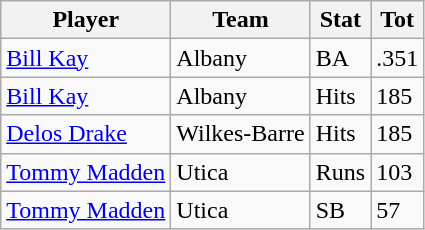<table class="wikitable">
<tr>
<th>Player</th>
<th>Team</th>
<th>Stat</th>
<th>Tot</th>
</tr>
<tr>
<td><a href='#'>Bill Kay</a></td>
<td>Albany</td>
<td>BA</td>
<td>.351</td>
</tr>
<tr>
<td><a href='#'>Bill Kay</a></td>
<td>Albany</td>
<td>Hits</td>
<td>185</td>
</tr>
<tr>
<td><a href='#'>Delos Drake</a></td>
<td>Wilkes-Barre</td>
<td>Hits</td>
<td>185</td>
</tr>
<tr>
<td><a href='#'>Tommy Madden</a></td>
<td>Utica</td>
<td>Runs</td>
<td>103</td>
</tr>
<tr>
<td><a href='#'>Tommy Madden</a></td>
<td>Utica</td>
<td>SB</td>
<td>57</td>
</tr>
</table>
